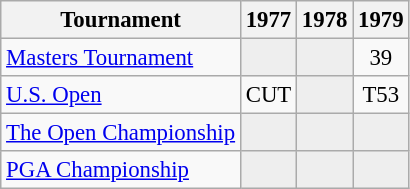<table class="wikitable" style="font-size:95%;text-align:center;">
<tr>
<th>Tournament</th>
<th>1977</th>
<th>1978</th>
<th>1979</th>
</tr>
<tr>
<td align=left><a href='#'>Masters Tournament</a></td>
<td style="background:#eeeeee;"></td>
<td style="background:#eeeeee;"></td>
<td>39</td>
</tr>
<tr>
<td align=left><a href='#'>U.S. Open</a></td>
<td>CUT</td>
<td style="background:#eeeeee;"></td>
<td>T53</td>
</tr>
<tr>
<td align=left><a href='#'>The Open Championship</a></td>
<td style="background:#eeeeee;"></td>
<td style="background:#eeeeee;"></td>
<td style="background:#eeeeee;"></td>
</tr>
<tr>
<td align=left><a href='#'>PGA Championship</a></td>
<td style="background:#eeeeee;"></td>
<td style="background:#eeeeee;"></td>
<td style="background:#eeeeee;"></td>
</tr>
</table>
